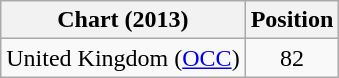<table class="wikitable sortable">
<tr>
<th>Chart (2013)</th>
<th>Position</th>
</tr>
<tr>
<td>United Kingdom (<a href='#'>OCC</a>)</td>
<td style="text-align:center;">82</td>
</tr>
</table>
